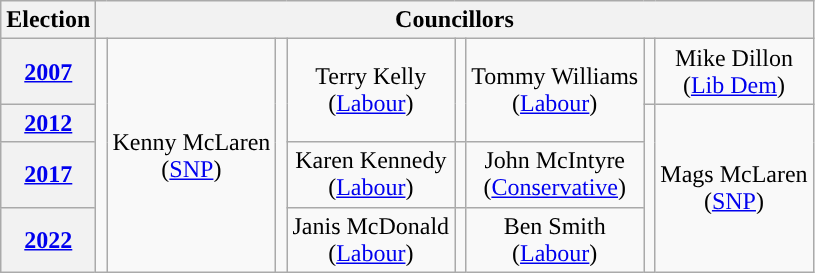<table class="wikitable" style="text-align:center">
<tr>
<th>Election</th>
<th colspan=8>Councillors</th>
</tr>
<tr>
<th><a href='#'>2007</a></th>
<td rowspan=4 style="color:inherit;background-color: "></td>
<td rowspan=4>Kenny McLaren<br>(<a href='#'>SNP</a>)</td>
<td rowspan=4 style="color:inherit;background-color: "></td>
<td rowspan=2>Terry Kelly<br>(<a href='#'>Labour</a>)</td>
<td rowspan=2 style="color:inherit;background-color: "></td>
<td rowspan=2>Tommy Williams<br>(<a href='#'>Labour</a>)</td>
<td rowspan=1 style="color:inherit;background-color: "></td>
<td rowspan=1>Mike Dillon<br>(<a href='#'>Lib Dem</a>)</td>
</tr>
<tr>
<th><a href='#'>2012</a></th>
<td rowspan=3 style="color:inherit;background-color: "></td>
<td rowspan=3>Mags McLaren<br>(<a href='#'>SNP</a>)</td>
</tr>
<tr>
<th><a href='#'>2017</a></th>
<td rowspan=1>Karen Kennedy<br>(<a href='#'>Labour</a>)</td>
<td rowspan=1 style="color:inherit;background-color: "></td>
<td rowspan=1>John McIntyre<br>(<a href='#'>Conservative</a>)</td>
</tr>
<tr>
<th><a href='#'>2022</a></th>
<td rowspan=1>Janis McDonald<br>(<a href='#'>Labour</a>)</td>
<td rowspan=1 style="color:inherit;background-color: "></td>
<td rowspan=1>Ben Smith<br>(<a href='#'>Labour</a>)</td>
</tr>
</table>
